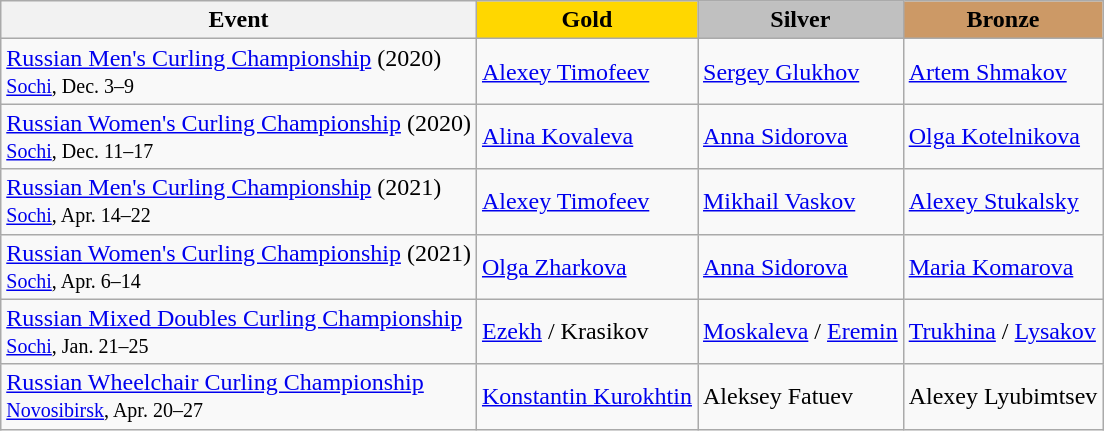<table class="wikitable">
<tr>
<th>Event</th>
<th style="background:gold">Gold</th>
<th style="background:silver">Silver</th>
<th style="background:#cc9966">Bronze</th>
</tr>
<tr>
<td><a href='#'>Russian Men's Curling Championship</a> (2020)<br> <small><a href='#'>Sochi</a>, Dec. 3–9</small></td>
<td> <a href='#'>Alexey Timofeev</a></td>
<td> <a href='#'>Sergey Glukhov</a></td>
<td> <a href='#'>Artem Shmakov</a></td>
</tr>
<tr>
<td><a href='#'>Russian Women's Curling Championship</a> (2020)<br> <small><a href='#'>Sochi</a>, Dec. 11–17</small></td>
<td> <a href='#'>Alina Kovaleva</a></td>
<td> <a href='#'>Anna Sidorova</a></td>
<td> <a href='#'>Olga Kotelnikova</a></td>
</tr>
<tr>
<td><a href='#'>Russian Men's Curling Championship</a> (2021)<br> <small><a href='#'>Sochi</a>, Apr. 14–22</small></td>
<td> <a href='#'>Alexey Timofeev</a></td>
<td> <a href='#'>Mikhail Vaskov</a></td>
<td> <a href='#'>Alexey Stukalsky</a></td>
</tr>
<tr>
<td><a href='#'>Russian Women's Curling Championship</a> (2021)<br> <small><a href='#'>Sochi</a>, Apr. 6–14</small></td>
<td> <a href='#'>Olga Zharkova</a></td>
<td> <a href='#'>Anna Sidorova</a></td>
<td> <a href='#'>Maria Komarova</a></td>
</tr>
<tr>
<td><a href='#'>Russian Mixed Doubles Curling Championship</a><br> <small><a href='#'>Sochi</a>, Jan. 21–25</small></td>
<td> <a href='#'>Ezekh</a> / Krasikov</td>
<td> <a href='#'>Moskaleva</a> / <a href='#'>Eremin</a></td>
<td> <a href='#'>Trukhina</a> / <a href='#'>Lysakov</a></td>
</tr>
<tr>
<td><a href='#'>Russian Wheelchair Curling Championship</a><br> <small><a href='#'>Novosibirsk</a>, Apr. 20–27</small></td>
<td> <a href='#'>Konstantin Kurokhtin</a></td>
<td> Aleksey Fatuev</td>
<td> Alexey Lyubimtsev</td>
</tr>
</table>
